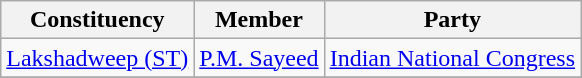<table class="wikitable sortable">
<tr>
<th>Constituency</th>
<th>Member</th>
<th>Party</th>
</tr>
<tr>
<td><a href='#'>Lakshadweep (ST)</a></td>
<td><a href='#'>P.M. Sayeed</a></td>
<td><a href='#'>Indian National Congress</a></td>
</tr>
<tr>
</tr>
</table>
